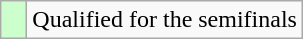<table class="wikitable">
<tr>
<td width=10px bgcolor="#ccffcc"></td>
<td>Qualified for the semifinals</td>
</tr>
</table>
